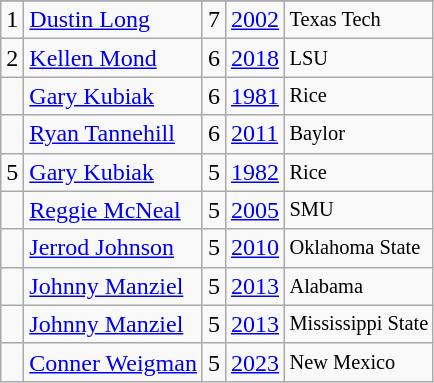<table class="wikitable">
<tr>
</tr>
<tr>
<td>1</td>
<td><a href='#'>Dustin Long</a></td>
<td>7</td>
<td><a href='#'>2002</a></td>
<td style="font-size:85%;">Texas Tech</td>
</tr>
<tr>
<td>2</td>
<td><a href='#'>Kellen Mond</a></td>
<td>6</td>
<td><a href='#'>2018</a></td>
<td style="font-size:85%;">LSU</td>
</tr>
<tr>
<td></td>
<td><a href='#'>Gary Kubiak</a></td>
<td>6</td>
<td><a href='#'>1981</a></td>
<td style="font-size:85%;">Rice</td>
</tr>
<tr>
<td></td>
<td><a href='#'>Ryan Tannehill</a></td>
<td>6</td>
<td><a href='#'>2011</a></td>
<td style="font-size:85%;">Baylor</td>
</tr>
<tr>
<td>5</td>
<td><a href='#'>Gary Kubiak</a></td>
<td>5</td>
<td><a href='#'>1982</a></td>
<td style="font-size:85%;">Rice</td>
</tr>
<tr>
<td></td>
<td><a href='#'>Reggie McNeal</a></td>
<td>5</td>
<td><a href='#'>2005</a></td>
<td style="font-size:85%;">SMU</td>
</tr>
<tr>
<td></td>
<td><a href='#'>Jerrod Johnson</a></td>
<td>5</td>
<td><a href='#'>2010</a></td>
<td style="font-size:85%;">Oklahoma State</td>
</tr>
<tr>
<td></td>
<td><a href='#'>Johnny Manziel</a></td>
<td>5</td>
<td><a href='#'>2013</a></td>
<td style="font-size:85%;">Alabama</td>
</tr>
<tr>
<td></td>
<td><a href='#'>Johnny Manziel</a></td>
<td>5</td>
<td><a href='#'>2013</a></td>
<td style="font-size:85%;">Mississippi State</td>
</tr>
<tr>
<td></td>
<td><a href='#'>Conner Weigman</a></td>
<td>5</td>
<td><a href='#'>2023</a></td>
<td style="font-size:85%;">New Mexico</td>
</tr>
</table>
